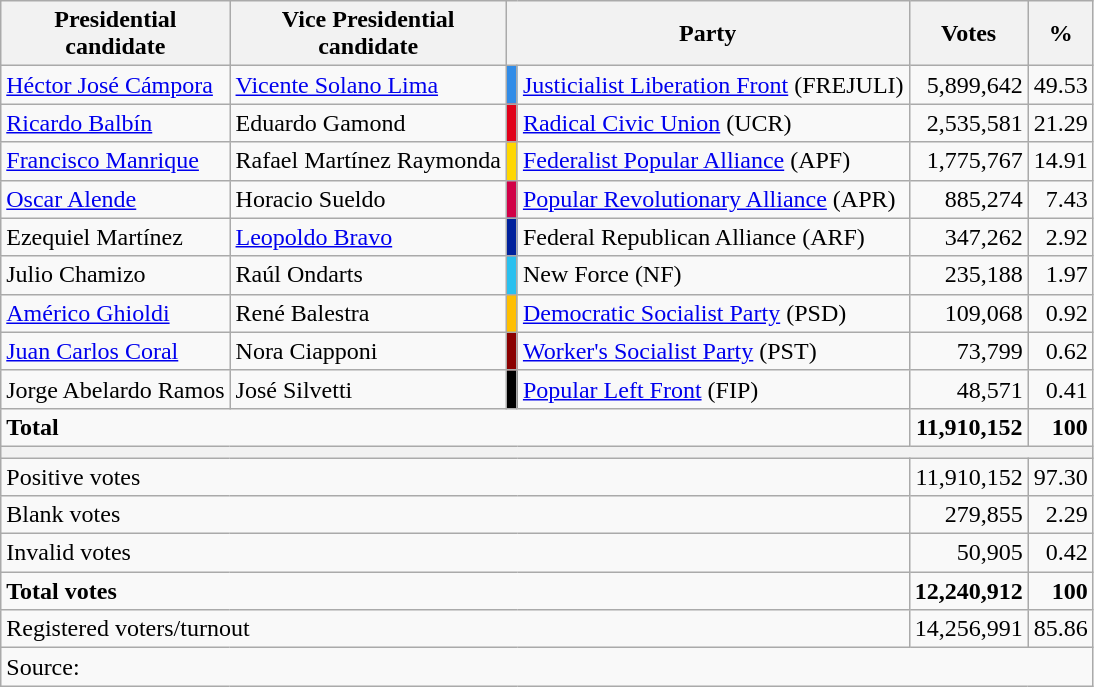<table class="wikitable" style="text-align:right;">
<tr>
<th>Presidential<br>candidate</th>
<th>Vice Presidential<br>candidate</th>
<th colspan=2>Party</th>
<th>Votes</th>
<th>%</th>
</tr>
<tr>
<td align=left><a href='#'>Héctor José Cámpora</a></td>
<td align=left><a href='#'>Vicente Solano Lima</a></td>
<td bgcolor=#318CE7></td>
<td align=left><a href='#'>Justicialist Liberation Front</a> (FREJULI)</td>
<td>5,899,642</td>
<td>49.53</td>
</tr>
<tr>
<td align=left><a href='#'>Ricardo Balbín</a></td>
<td align=left>Eduardo Gamond</td>
<td bgcolor=#E10019></td>
<td align=left><a href='#'>Radical Civic Union</a> (UCR)</td>
<td>2,535,581</td>
<td>21.29</td>
</tr>
<tr>
<td align=left><a href='#'>Francisco Manrique</a></td>
<td align=left>Rafael Martínez Raymonda</td>
<td bgcolor=gold></td>
<td align=left><a href='#'>Federalist Popular Alliance</a> (APF)</td>
<td>1,775,767</td>
<td>14.91</td>
</tr>
<tr>
<td align=left><a href='#'>Oscar Alende</a></td>
<td align=left>Horacio Sueldo</td>
<td bgcolor=#D10047></td>
<td align=left><a href='#'>Popular Revolutionary Alliance</a> (APR)</td>
<td>885,274</td>
<td>7.43</td>
</tr>
<tr>
<td align=left>Ezequiel Martínez</td>
<td align=left><a href='#'>Leopoldo Bravo</a></td>
<td bgcolor=#00209C></td>
<td align=left>Federal Republican Alliance (ARF)</td>
<td>347,262</td>
<td>2.92</td>
</tr>
<tr>
<td align=left>Julio Chamizo</td>
<td align=left>Raúl Ondarts</td>
<td bgcolor=#29C0EF></td>
<td align=left>New Force (NF)</td>
<td>235,188</td>
<td>1.97</td>
</tr>
<tr>
<td align=left><a href='#'>Américo Ghioldi</a></td>
<td align=left>René Balestra</td>
<td bgcolor=#FFBF00></td>
<td align=left><a href='#'>Democratic Socialist Party</a> (PSD)</td>
<td>109,068</td>
<td>0.92</td>
</tr>
<tr>
<td align=left><a href='#'>Juan Carlos Coral</a></td>
<td align=left>Nora Ciapponi</td>
<td bgcolor=darkred></td>
<td align=left><a href='#'>Worker's Socialist Party</a> (PST)</td>
<td>73,799</td>
<td>0.62</td>
</tr>
<tr>
<td align=left>Jorge Abelardo Ramos</td>
<td align=left>José Silvetti</td>
<td bgcolor=black></td>
<td align=left><a href='#'>Popular Left Front</a> (FIP)</td>
<td>48,571</td>
<td>0.41</td>
</tr>
<tr style="font-weight:bold">
<td colspan=4 align=left>Total</td>
<td>11,910,152</td>
<td>100</td>
</tr>
<tr>
<th colspan=6></th>
</tr>
<tr>
<td colspan=4 align=left>Positive votes</td>
<td>11,910,152</td>
<td>97.30</td>
</tr>
<tr>
<td colspan=4 align=left>Blank votes</td>
<td>279,855</td>
<td>2.29</td>
</tr>
<tr>
<td colspan=4 align=left>Invalid votes</td>
<td>50,905</td>
<td>0.42</td>
</tr>
<tr style="font-weight:bold">
<td colspan=4 align=left>Total votes</td>
<td>12,240,912</td>
<td>100</td>
</tr>
<tr>
<td colspan=4 align=left>Registered voters/turnout</td>
<td>14,256,991</td>
<td>85.86</td>
</tr>
<tr>
<td colspan=6 align=left>Source:</td>
</tr>
</table>
